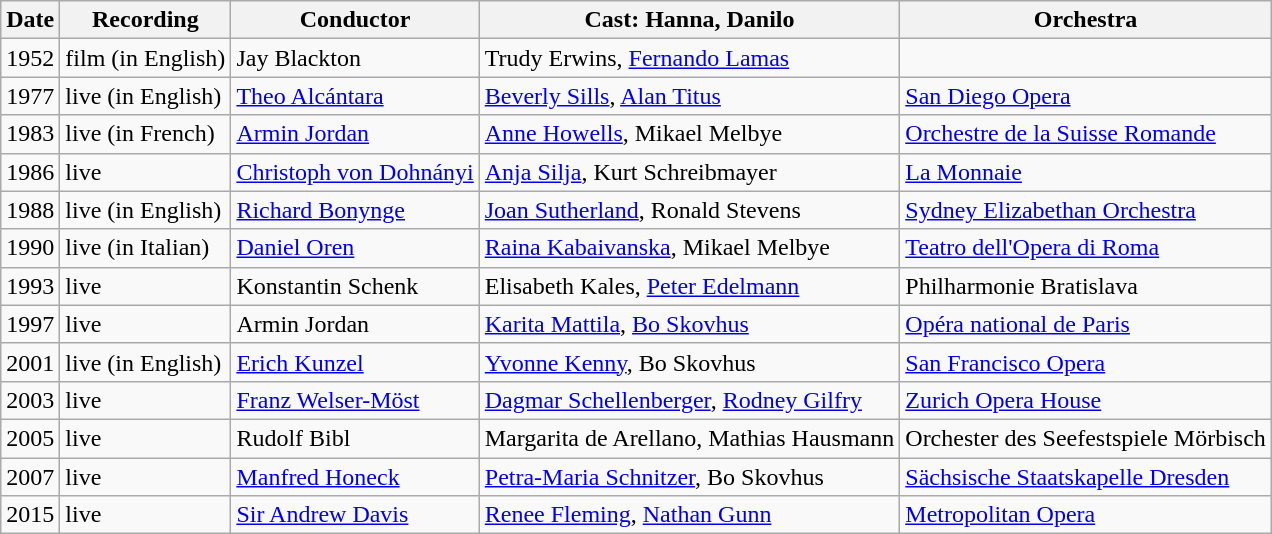<table class="wikitable">
<tr>
<th>Date</th>
<th>Recording</th>
<th>Conductor</th>
<th>Cast: Hanna, Danilo</th>
<th>Orchestra</th>
</tr>
<tr>
<td>1952</td>
<td>film (in English)</td>
<td>Jay Blackton</td>
<td>Trudy Erwins, <a href='#'>Fernando Lamas</a></td>
<td></td>
</tr>
<tr>
<td>1977</td>
<td>live (in English)</td>
<td><a href='#'>Theo Alcántara</a></td>
<td><a href='#'>Beverly Sills</a>, <a href='#'>Alan Titus</a></td>
<td><a href='#'>San Diego Opera</a></td>
</tr>
<tr>
<td>1983</td>
<td>live (in French)</td>
<td><a href='#'>Armin Jordan</a></td>
<td><a href='#'>Anne Howells</a>, Mikael Melbye</td>
<td><a href='#'>Orchestre de la Suisse Romande</a></td>
</tr>
<tr>
<td>1986</td>
<td>live</td>
<td><a href='#'>Christoph von Dohnányi</a></td>
<td><a href='#'>Anja Silja</a>, Kurt Schreibmayer</td>
<td><a href='#'>La Monnaie</a></td>
</tr>
<tr>
<td>1988</td>
<td>live (in English)</td>
<td><a href='#'>Richard Bonynge</a></td>
<td><a href='#'>Joan Sutherland</a>, Ronald Stevens</td>
<td><a href='#'>Sydney Elizabethan Orchestra</a></td>
</tr>
<tr>
<td>1990</td>
<td>live (in Italian)</td>
<td><a href='#'>Daniel Oren</a></td>
<td><a href='#'>Raina Kabaivanska</a>, Mikael Melbye</td>
<td><a href='#'>Teatro dell'Opera di Roma</a></td>
</tr>
<tr>
<td>1993</td>
<td>live</td>
<td>Konstantin Schenk</td>
<td>Elisabeth Kales, <a href='#'>Peter Edelmann</a></td>
<td>Philharmonie Bratislava</td>
</tr>
<tr>
<td>1997</td>
<td>live</td>
<td>Armin Jordan</td>
<td><a href='#'>Karita Mattila</a>, <a href='#'>Bo Skovhus</a></td>
<td><a href='#'>Opéra national de Paris</a></td>
</tr>
<tr>
<td>2001</td>
<td>live (in English)</td>
<td><a href='#'>Erich Kunzel</a></td>
<td><a href='#'>Yvonne Kenny</a>, Bo Skovhus</td>
<td><a href='#'>San Francisco Opera</a></td>
</tr>
<tr>
<td>2003</td>
<td>live</td>
<td><a href='#'>Franz Welser-Möst</a></td>
<td><a href='#'>Dagmar Schellenberger</a>, <a href='#'>Rodney Gilfry</a></td>
<td><a href='#'>Zurich Opera House</a></td>
</tr>
<tr>
<td>2005</td>
<td>live</td>
<td>Rudolf Bibl</td>
<td>Margarita de Arellano, Mathias Hausmann</td>
<td>Orchester des Seefestspiele Mörbisch</td>
</tr>
<tr>
<td>2007</td>
<td>live</td>
<td><a href='#'>Manfred Honeck</a></td>
<td><a href='#'>Petra-Maria Schnitzer</a>, Bo Skovhus</td>
<td><a href='#'>Sächsische Staatskapelle Dresden</a></td>
</tr>
<tr>
<td>2015</td>
<td>live</td>
<td><a href='#'>Sir Andrew Davis</a></td>
<td><a href='#'>Renee Fleming</a>, <a href='#'>Nathan Gunn</a></td>
<td><a href='#'>Metropolitan Opera</a></td>
</tr>
</table>
